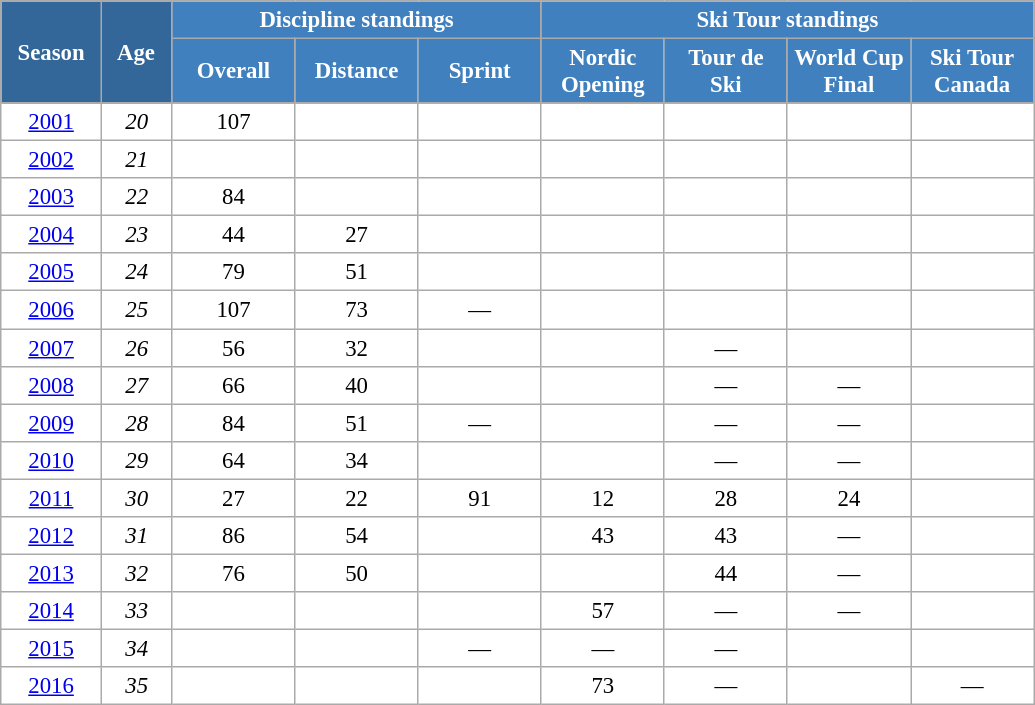<table class="wikitable" style="font-size:95%; text-align:center; border:grey solid 1px; border-collapse:collapse; background:#ffffff;">
<tr>
<th style="background-color:#369; color:white; width:60px;" rowspan="2"> Season </th>
<th style="background-color:#369; color:white; width:40px;" rowspan="2"> Age </th>
<th style="background-color:#4180be; color:white;" colspan="3">Discipline standings</th>
<th style="background-color:#4180be; color:white;" colspan="4">Ski Tour standings</th>
</tr>
<tr>
<th style="background-color:#4180be; color:white; width:75px;">Overall</th>
<th style="background-color:#4180be; color:white; width:75px;">Distance</th>
<th style="background-color:#4180be; color:white; width:75px;">Sprint</th>
<th style="background-color:#4180be; color:white; width:75px;">Nordic<br>Opening</th>
<th style="background-color:#4180be; color:white; width:75px;">Tour de<br>Ski</th>
<th style="background-color:#4180be; color:white; width:75px;">World Cup<br>Final</th>
<th style="background-color:#4180be; color:white; width:75px;">Ski Tour<br>Canada</th>
</tr>
<tr>
<td><a href='#'>2001</a></td>
<td><em>20</em></td>
<td>107</td>
<td></td>
<td></td>
<td></td>
<td></td>
<td></td>
<td></td>
</tr>
<tr>
<td><a href='#'>2002</a></td>
<td><em>21</em></td>
<td></td>
<td></td>
<td></td>
<td></td>
<td></td>
<td></td>
<td></td>
</tr>
<tr>
<td><a href='#'>2003</a></td>
<td><em>22</em></td>
<td>84</td>
<td></td>
<td></td>
<td></td>
<td></td>
<td></td>
<td></td>
</tr>
<tr>
<td><a href='#'>2004</a></td>
<td><em>23</em></td>
<td>44</td>
<td>27</td>
<td></td>
<td></td>
<td></td>
<td></td>
<td></td>
</tr>
<tr>
<td><a href='#'>2005</a></td>
<td><em>24</em></td>
<td>79</td>
<td>51</td>
<td></td>
<td></td>
<td></td>
<td></td>
<td></td>
</tr>
<tr>
<td><a href='#'>2006</a></td>
<td><em>25</em></td>
<td>107</td>
<td>73</td>
<td>—</td>
<td></td>
<td></td>
<td></td>
<td></td>
</tr>
<tr>
<td><a href='#'>2007</a></td>
<td><em>26</em></td>
<td>56</td>
<td>32</td>
<td></td>
<td></td>
<td>—</td>
<td></td>
<td></td>
</tr>
<tr>
<td><a href='#'>2008</a></td>
<td><em>27</em></td>
<td>66</td>
<td>40</td>
<td></td>
<td></td>
<td>—</td>
<td>—</td>
<td></td>
</tr>
<tr>
<td><a href='#'>2009</a></td>
<td><em>28</em></td>
<td>84</td>
<td>51</td>
<td>—</td>
<td></td>
<td>—</td>
<td>—</td>
<td></td>
</tr>
<tr>
<td><a href='#'>2010</a></td>
<td><em>29</em></td>
<td>64</td>
<td>34</td>
<td></td>
<td></td>
<td>—</td>
<td>—</td>
<td></td>
</tr>
<tr>
<td><a href='#'>2011</a></td>
<td><em>30</em></td>
<td>27</td>
<td>22</td>
<td>91</td>
<td>12</td>
<td>28</td>
<td>24</td>
<td></td>
</tr>
<tr>
<td><a href='#'>2012</a></td>
<td><em>31</em></td>
<td>86</td>
<td>54</td>
<td></td>
<td>43</td>
<td>43</td>
<td>—</td>
<td></td>
</tr>
<tr>
<td><a href='#'>2013</a></td>
<td><em>32</em></td>
<td>76</td>
<td>50</td>
<td></td>
<td></td>
<td>44</td>
<td>—</td>
<td></td>
</tr>
<tr>
<td><a href='#'>2014</a></td>
<td><em>33</em></td>
<td></td>
<td></td>
<td></td>
<td>57</td>
<td>—</td>
<td>—</td>
<td></td>
</tr>
<tr>
<td><a href='#'>2015</a></td>
<td><em>34</em></td>
<td></td>
<td></td>
<td>—</td>
<td>—</td>
<td>—</td>
<td></td>
<td></td>
</tr>
<tr>
<td><a href='#'>2016</a></td>
<td><em>35</em></td>
<td></td>
<td></td>
<td></td>
<td>73</td>
<td>—</td>
<td></td>
<td>—</td>
</tr>
</table>
